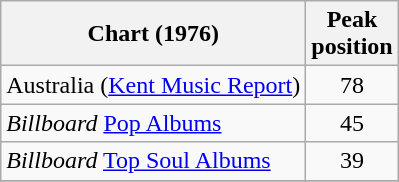<table class="wikitable">
<tr>
<th>Chart (1976)</th>
<th>Peak<br>position</th>
</tr>
<tr>
<td>Australia (<a href='#'>Kent Music Report</a>)</td>
<td align="center">78</td>
</tr>
<tr>
<td><em>Billboard</em> <a href='#'>Pop Albums</a></td>
<td align=center>45</td>
</tr>
<tr>
<td><em>Billboard</em> <a href='#'>Top Soul Albums</a></td>
<td align=center>39</td>
</tr>
<tr>
</tr>
</table>
